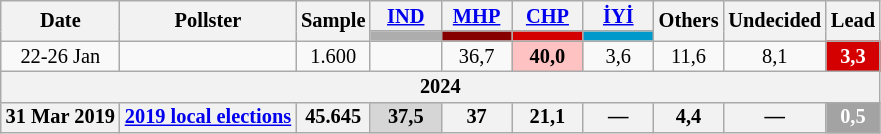<table class="wikitable mw-collapsible" style="text-align:center; font-size:85%; line-height:14px;">
<tr>
<th rowspan="2">Date</th>
<th rowspan="2">Pollster</th>
<th rowspan="2">Sample</th>
<th style="width:3em;"><a href='#'>IND</a></th>
<th style="width:3em;"><a href='#'>MHP</a></th>
<th style="width:3em;"><a href='#'>CHP</a></th>
<th style="width:3em;"><a href='#'>İYİ</a></th>
<th rowspan="2">Others</th>
<th rowspan="2">Undecided</th>
<th rowspan="2">Lead</th>
</tr>
<tr>
<th style="background:#ADADAD;"></th>
<th style="background:#870000;"></th>
<th style="background:#d40000;"></th>
<th style="background:#0099cc;"></th>
</tr>
<tr>
<td>22-26 Jan</td>
<td></td>
<td>1.600</td>
<td></td>
<td>36,7</td>
<td style="background:#FFC2C2"><strong>40,0</strong></td>
<td>3,6</td>
<td>11,6</td>
<td>8,1</td>
<th style="background:#d40000; color:white;">3,3</th>
</tr>
<tr>
<th colspan="10">2024</th>
</tr>
<tr>
<th>31 Mar 2019</th>
<th><a href='#'>2019 local elections</a></th>
<th>45.645</th>
<th style="background:#D6D6D6"><strong>37,5</strong></th>
<th>37</th>
<th>21,1</th>
<th>—</th>
<th>4,4</th>
<th>—</th>
<th style="background:#A3A3A3; color:white;">0,5</th>
</tr>
</table>
